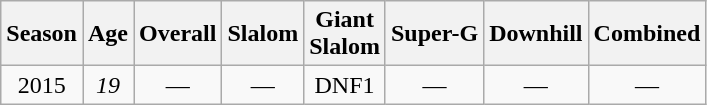<table class=wikitable style="text-align:center">
<tr>
<th>Season</th>
<th>Age</th>
<th>Overall</th>
<th>Slalom</th>
<th>Giant<br>Slalom</th>
<th>Super-G</th>
<th>Downhill</th>
<th>Combined</th>
</tr>
<tr>
<td>2015</td>
<td><em>19</em></td>
<td>—</td>
<td>—</td>
<td>DNF1</td>
<td>—</td>
<td>—</td>
<td>—</td>
</tr>
</table>
